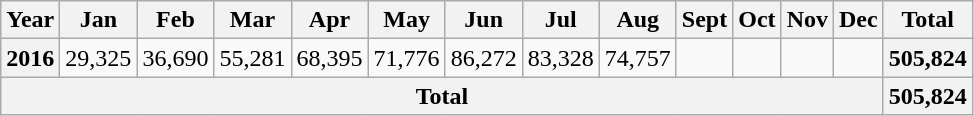<table class=wikitable style="text-align:right">
<tr>
<th>Year</th>
<th>Jan</th>
<th>Feb</th>
<th>Mar</th>
<th>Apr</th>
<th>May</th>
<th>Jun</th>
<th>Jul</th>
<th>Aug</th>
<th>Sept</th>
<th>Oct</th>
<th>Nov</th>
<th>Dec</th>
<th>Total</th>
</tr>
<tr>
<th>2016</th>
<td>29,325</td>
<td>36,690</td>
<td>55,281</td>
<td>68,395</td>
<td>71,776</td>
<td>86,272</td>
<td>83,328</td>
<td>74,757</td>
<td></td>
<td></td>
<td></td>
<td></td>
<th>505,824</th>
</tr>
<tr>
<th colspan=13>Total</th>
<th>505,824</th>
</tr>
</table>
